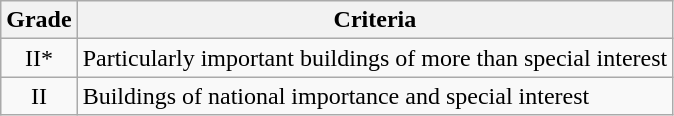<table class="wikitable">
<tr>
<th>Grade</th>
<th>Criteria</th>
</tr>
<tr>
<td align="center" >II*</td>
<td>Particularly important buildings of more than special interest</td>
</tr>
<tr>
<td align="center" >II</td>
<td>Buildings of national importance and special interest</td>
</tr>
</table>
